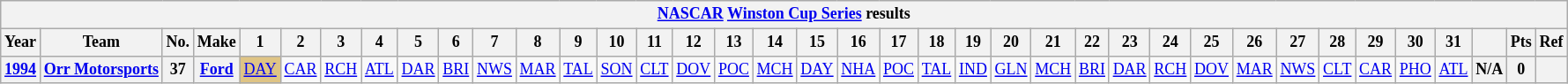<table class="wikitable" style="text-align:center; font-size:75%">
<tr>
<th colspan=46><a href='#'>NASCAR</a> <a href='#'>Winston Cup Series</a> results</th>
</tr>
<tr>
<th>Year</th>
<th>Team</th>
<th>No.</th>
<th>Make</th>
<th>1</th>
<th>2</th>
<th>3</th>
<th>4</th>
<th>5</th>
<th>6</th>
<th>7</th>
<th>8</th>
<th>9</th>
<th>10</th>
<th>11</th>
<th>12</th>
<th>13</th>
<th>14</th>
<th>15</th>
<th>16</th>
<th>17</th>
<th>18</th>
<th>19</th>
<th>20</th>
<th>21</th>
<th>22</th>
<th>23</th>
<th>24</th>
<th>25</th>
<th>26</th>
<th>27</th>
<th>28</th>
<th>29</th>
<th>30</th>
<th>31</th>
<th></th>
<th>Pts</th>
<th>Ref</th>
</tr>
<tr>
<th><a href='#'>1994</a></th>
<th><a href='#'>Orr Motorsports</a></th>
<th>37</th>
<th><a href='#'>Ford</a></th>
<td style="background:#DFC484;"><a href='#'>DAY</a><br></td>
<td><a href='#'>CAR</a></td>
<td><a href='#'>RCH</a></td>
<td><a href='#'>ATL</a></td>
<td><a href='#'>DAR</a></td>
<td><a href='#'>BRI</a></td>
<td><a href='#'>NWS</a></td>
<td><a href='#'>MAR</a></td>
<td><a href='#'>TAL</a></td>
<td><a href='#'>SON</a></td>
<td><a href='#'>CLT</a></td>
<td><a href='#'>DOV</a></td>
<td><a href='#'>POC</a></td>
<td><a href='#'>MCH</a></td>
<td><a href='#'>DAY</a></td>
<td><a href='#'>NHA</a></td>
<td><a href='#'>POC</a></td>
<td><a href='#'>TAL</a></td>
<td><a href='#'>IND</a></td>
<td><a href='#'>GLN</a></td>
<td><a href='#'>MCH</a></td>
<td><a href='#'>BRI</a></td>
<td><a href='#'>DAR</a></td>
<td><a href='#'>RCH</a></td>
<td><a href='#'>DOV</a></td>
<td><a href='#'>MAR</a></td>
<td><a href='#'>NWS</a></td>
<td><a href='#'>CLT</a></td>
<td><a href='#'>CAR</a></td>
<td><a href='#'>PHO</a></td>
<td><a href='#'>ATL</a></td>
<th>N/A</th>
<th>0</th>
<th></th>
</tr>
</table>
